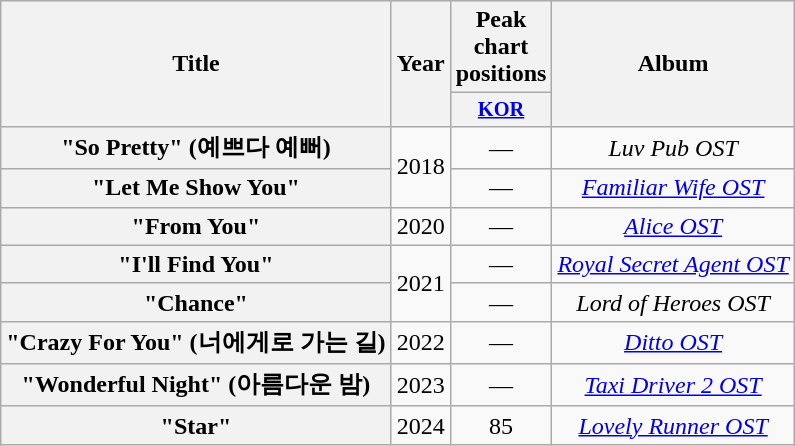<table class="wikitable plainrowheaders" style="text-align:center;">
<tr>
<th scope="col" rowspan="2">Title</th>
<th scope="col" rowspan="2">Year</th>
<th scope="col">Peak chart positions</th>
<th scope="col" rowspan="2">Album</th>
</tr>
<tr>
<th scope="col" style="width:3em;font-size:85%;"><a href='#'>KOR</a><br></th>
</tr>
<tr>
<th scope="row">"So Pretty"	(예쁘다 예뻐)</th>
<td rowspan="2">2018</td>
<td>—</td>
<td><em>Luv Pub OST</em></td>
</tr>
<tr>
<th scope="row">"Let Me Show You"</th>
<td>—</td>
<td><em><a href='#'>Familiar Wife OST</a></em></td>
</tr>
<tr>
<th scope="row">"From You"</th>
<td>2020</td>
<td>—</td>
<td><em><a href='#'>Alice OST</a></em></td>
</tr>
<tr>
<th scope="row">"I'll Find You"</th>
<td rowspan="2">2021</td>
<td>—</td>
<td><em><a href='#'>Royal Secret Agent OST</a></em></td>
</tr>
<tr>
<th scope="row">"Chance"</th>
<td>—</td>
<td><em>Lord of Heroes OST</em></td>
</tr>
<tr>
<th scope="row">"Crazy For You" (너에게로 가는 길)</th>
<td>2022</td>
<td>—</td>
<td><em><a href='#'>Ditto OST</a></em></td>
</tr>
<tr>
<th scope="row">"Wonderful Night" (아름다운 밤)</th>
<td>2023</td>
<td>—</td>
<td><em><a href='#'>Taxi Driver 2 OST</a></em></td>
</tr>
<tr>
<th scope="row">"Star"</th>
<td>2024</td>
<td>85</td>
<td><em><a href='#'>Lovely Runner OST</a></em></td>
</tr>
</table>
